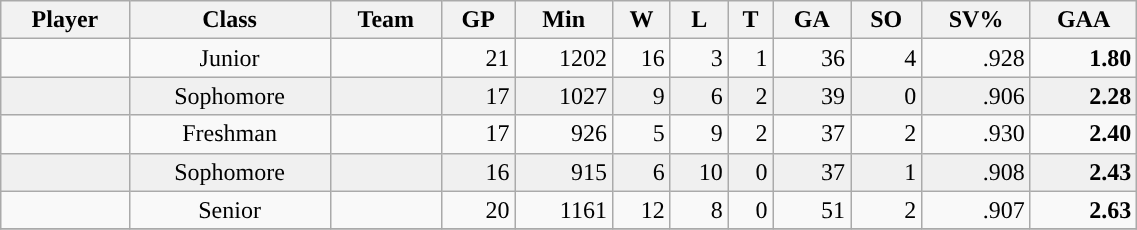<table class="wikitable sortable" style="text-align: center; "width=60%">
<tr>
<th>Player</th>
<th>Class</th>
<th>Team</th>
<th>GP</th>
<th>Min</th>
<th>W</th>
<th>L</th>
<th>T</th>
<th>GA</th>
<th>SO</th>
<th>SV%</th>
<th>GAA</th>
</tr>
<tr>
<td style="text-align: left"></td>
<td>Junior</td>
<td><strong><a href='#'></a></strong></td>
<td style="text-align: right">21</td>
<td style="text-align: right">1202</td>
<td style="text-align: right">16</td>
<td style="text-align: right">3</td>
<td style="text-align: right">1</td>
<td style="text-align: right">36</td>
<td style="text-align: right">4</td>
<td style="text-align: right">.928</td>
<td style="text-align: right"><strong>1.80</strong></td>
</tr>
<tr bgcolor=f0f0f0>
<td style="text-align: left"></td>
<td>Sophomore</td>
<td><strong><a href='#'></a></strong></td>
<td style="text-align: right">17</td>
<td style="text-align: right">1027</td>
<td style="text-align: right">9</td>
<td style="text-align: right">6</td>
<td style="text-align: right">2</td>
<td style="text-align: right">39</td>
<td style="text-align: right">0</td>
<td style="text-align: right">.906</td>
<td style="text-align: right"><strong>2.28</strong></td>
</tr>
<tr>
<td style="text-align: left"></td>
<td>Freshman</td>
<td><strong><a href='#'></a></strong></td>
<td style="text-align: right">17</td>
<td style="text-align: right">926</td>
<td style="text-align: right">5</td>
<td style="text-align: right">9</td>
<td style="text-align: right">2</td>
<td style="text-align: right">37</td>
<td style="text-align: right">2</td>
<td style="text-align: right">.930</td>
<td style="text-align: right"><strong>2.40</strong></td>
</tr>
<tr bgcolor=f0f0f0>
<td style="text-align: left"></td>
<td>Sophomore</td>
<td><strong><a href='#'></a></strong></td>
<td style="text-align: right">16</td>
<td style="text-align: right">915</td>
<td style="text-align: right">6</td>
<td style="text-align: right">10</td>
<td style="text-align: right">0</td>
<td style="text-align: right">37</td>
<td style="text-align: right">1</td>
<td style="text-align: right">.908</td>
<td style="text-align: right"><strong>2.43</strong></td>
</tr>
<tr>
<td style="text-align: left"></td>
<td>Senior</td>
<td><strong><a href='#'></a></strong></td>
<td style="text-align: right">20</td>
<td style="text-align: right">1161</td>
<td style="text-align: right">12</td>
<td style="text-align: right">8</td>
<td style="text-align: right">0</td>
<td style="text-align: right">51</td>
<td style="text-align: right">2</td>
<td style="text-align: right">.907</td>
<td style="text-align: right"><strong>2.63</strong></td>
</tr>
<tr>
</tr>
</table>
